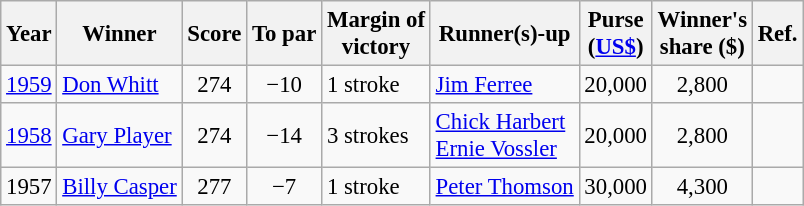<table class="wikitable" style="font-size:95%">
<tr>
<th>Year</th>
<th>Winner</th>
<th>Score</th>
<th>To par</th>
<th>Margin of<br>victory</th>
<th>Runner(s)-up</th>
<th>Purse<br>(<a href='#'>US$</a>)</th>
<th>Winner's<br>share ($)</th>
<th>Ref.</th>
</tr>
<tr>
<td><a href='#'>1959</a></td>
<td align=left> <a href='#'>Don Whitt</a></td>
<td align=center>274</td>
<td align=center>−10</td>
<td align=left>1 stroke</td>
<td align=left> <a href='#'>Jim Ferree</a></td>
<td align=center>20,000</td>
<td align=center>2,800</td>
<td></td>
</tr>
<tr>
<td><a href='#'>1958</a></td>
<td align=left> <a href='#'>Gary Player</a></td>
<td align=center>274</td>
<td align=center>−14</td>
<td align=left>3 strokes</td>
<td align=left> <a href='#'>Chick Harbert</a><br>  <a href='#'>Ernie Vossler</a></td>
<td align=center>20,000</td>
<td align=center>2,800</td>
<td></td>
</tr>
<tr>
<td>1957</td>
<td align=left> <a href='#'>Billy Casper</a></td>
<td align=center>277</td>
<td align=center>−7</td>
<td align=left>1 stroke</td>
<td align=left> <a href='#'>Peter Thomson</a></td>
<td align=center>30,000</td>
<td align=center>4,300</td>
<td></td>
</tr>
</table>
